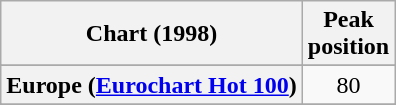<table class="wikitable sortable plainrowheaders" style="text-align:center">
<tr>
<th>Chart (1998)</th>
<th>Peak<br>position</th>
</tr>
<tr>
</tr>
<tr>
<th scope="row">Europe (<a href='#'>Eurochart Hot 100</a>)</th>
<td>80</td>
</tr>
<tr>
</tr>
<tr>
</tr>
<tr>
</tr>
<tr>
</tr>
<tr>
</tr>
<tr>
</tr>
</table>
